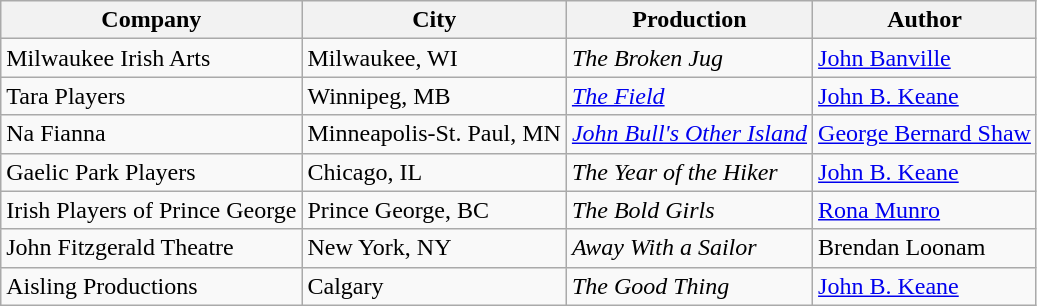<table class="wikitable">
<tr>
<th>Company</th>
<th>City</th>
<th>Production</th>
<th>Author</th>
</tr>
<tr>
<td>Milwaukee Irish Arts</td>
<td>Milwaukee, WI</td>
<td><em>The Broken Jug</em></td>
<td><a href='#'>John Banville</a></td>
</tr>
<tr>
<td>Tara Players</td>
<td>Winnipeg, MB</td>
<td><em><a href='#'>The Field</a></em></td>
<td><a href='#'>John B. Keane</a></td>
</tr>
<tr>
<td>Na Fianna</td>
<td>Minneapolis-St. Paul, MN</td>
<td><em><a href='#'>John Bull's Other Island</a></em></td>
<td><a href='#'>George Bernard Shaw</a></td>
</tr>
<tr>
<td>Gaelic Park Players</td>
<td>Chicago, IL</td>
<td><em>The Year of the Hiker</em></td>
<td><a href='#'>John B. Keane</a></td>
</tr>
<tr>
<td>Irish Players of Prince George</td>
<td>Prince George, BC</td>
<td><em>The Bold Girls</em></td>
<td><a href='#'>Rona Munro</a></td>
</tr>
<tr>
<td>John Fitzgerald Theatre</td>
<td>New York, NY</td>
<td><em>Away With a Sailor</em></td>
<td>Brendan Loonam</td>
</tr>
<tr>
<td>Aisling Productions</td>
<td>Calgary</td>
<td><em>The Good Thing</em></td>
<td><a href='#'>John B. Keane</a></td>
</tr>
</table>
